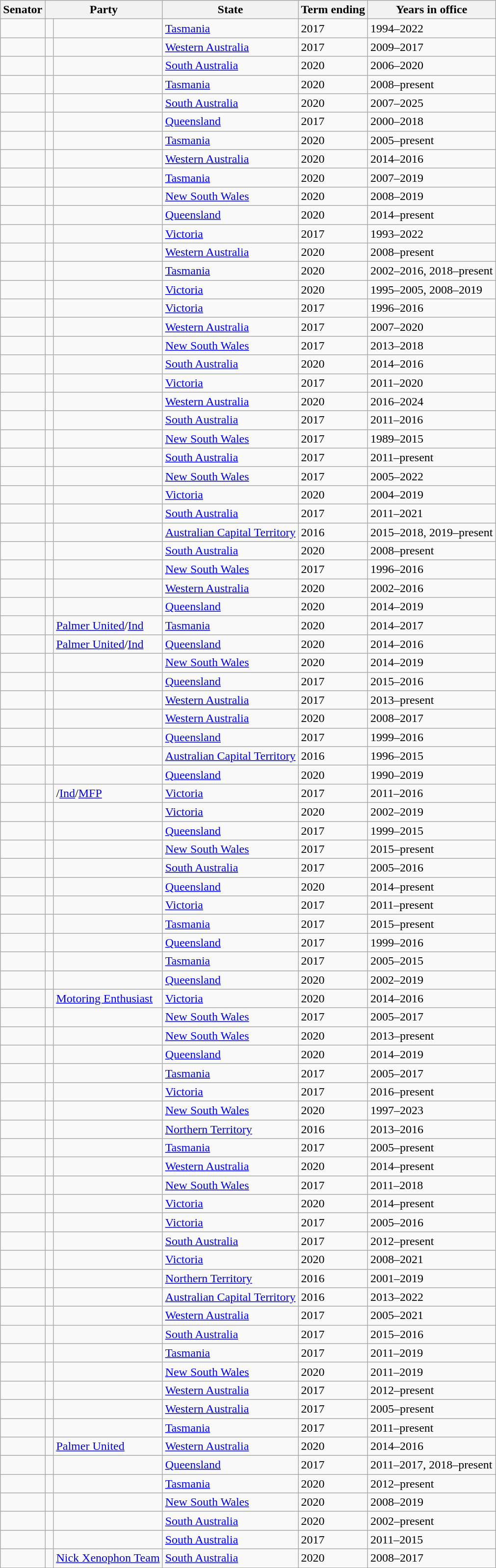<table class="wikitable sortable">
<tr>
<th>Senator</th>
<th colspan=2>Party</th>
<th>State</th>
<th>Term ending</th>
<th>Years in office</th>
</tr>
<tr>
<td></td>
<td> </td>
<td></td>
<td><a href='#'>Tasmania</a></td>
<td>2017</td>
<td>1994–2022</td>
</tr>
<tr>
<td></td>
<td> </td>
<td></td>
<td><a href='#'>Western Australia</a></td>
<td>2017</td>
<td>2009–2017</td>
</tr>
<tr>
<td></td>
<td> </td>
<td></td>
<td><a href='#'>South Australia</a></td>
<td>2020</td>
<td>2006–2020</td>
</tr>
<tr>
<td></td>
<td> </td>
<td></td>
<td><a href='#'>Tasmania</a></td>
<td>2020</td>
<td>2008–present</td>
</tr>
<tr>
<td></td>
<td> </td>
<td></td>
<td><a href='#'>South Australia</a></td>
<td>2020</td>
<td>2007–2025</td>
</tr>
<tr>
<td></td>
<td> </td>
<td> </td>
<td><a href='#'>Queensland</a></td>
<td>2017</td>
<td>2000–2018</td>
</tr>
<tr>
<td></td>
<td> </td>
<td></td>
<td><a href='#'>Tasmania</a></td>
<td>2020</td>
<td>2005–present</td>
</tr>
<tr>
<td> </td>
<td> </td>
<td></td>
<td><a href='#'>Western Australia</a></td>
<td>2020</td>
<td>2014–2016</td>
</tr>
<tr>
<td></td>
<td> </td>
<td></td>
<td><a href='#'>Tasmania</a></td>
<td>2020</td>
<td>2007–2019</td>
</tr>
<tr>
<td></td>
<td> </td>
<td></td>
<td><a href='#'>New South Wales</a></td>
<td>2020</td>
<td>2008–2019</td>
</tr>
<tr>
<td></td>
<td> </td>
<td> </td>
<td><a href='#'>Queensland</a></td>
<td>2020</td>
<td>2014–present</td>
</tr>
<tr>
<td></td>
<td> </td>
<td></td>
<td><a href='#'>Victoria</a></td>
<td>2017</td>
<td>1993–2022</td>
</tr>
<tr>
<td></td>
<td> </td>
<td></td>
<td><a href='#'>Western Australia</a></td>
<td>2020</td>
<td>2008–present</td>
</tr>
<tr>
<td></td>
<td> </td>
<td></td>
<td><a href='#'>Tasmania</a></td>
<td>2020</td>
<td>2002–2016, 2018–present</td>
</tr>
<tr>
<td></td>
<td> </td>
<td></td>
<td><a href='#'>Victoria</a></td>
<td>2020</td>
<td>1995–2005, 2008–2019</td>
</tr>
<tr>
<td></td>
<td> </td>
<td></td>
<td><a href='#'>Victoria</a></td>
<td>2017</td>
<td>1996–2016</td>
</tr>
<tr>
<td></td>
<td> </td>
<td></td>
<td><a href='#'>Western Australia</a></td>
<td>2017</td>
<td>2007–2020</td>
</tr>
<tr>
<td></td>
<td> </td>
<td></td>
<td><a href='#'>New South Wales</a></td>
<td>2017</td>
<td>2013–2018</td>
</tr>
<tr>
<td> </td>
<td> </td>
<td></td>
<td><a href='#'>South Australia</a></td>
<td>2020</td>
<td>2014–2016</td>
</tr>
<tr>
<td></td>
<td> </td>
<td></td>
<td><a href='#'>Victoria</a></td>
<td>2017</td>
<td>2011–2020</td>
</tr>
<tr>
<td> </td>
<td> </td>
<td></td>
<td><a href='#'>Western Australia</a></td>
<td>2020</td>
<td>2016–2024</td>
</tr>
<tr>
<td></td>
<td> </td>
<td></td>
<td><a href='#'>South Australia</a></td>
<td>2017</td>
<td>2011–2016</td>
</tr>
<tr>
<td> </td>
<td> </td>
<td></td>
<td><a href='#'>New South Wales</a></td>
<td>2017</td>
<td>1989–2015</td>
</tr>
<tr>
<td></td>
<td> </td>
<td></td>
<td><a href='#'>South Australia</a></td>
<td>2017</td>
<td>2011–present</td>
</tr>
<tr>
<td></td>
<td> </td>
<td></td>
<td><a href='#'>New South Wales</a></td>
<td>2017</td>
<td>2005–2022</td>
</tr>
<tr>
<td></td>
<td> </td>
<td></td>
<td><a href='#'>Victoria</a></td>
<td>2020</td>
<td>2004–2019</td>
</tr>
<tr>
<td></td>
<td> </td>
<td></td>
<td><a href='#'>South Australia</a></td>
<td>2017</td>
<td>2011–2021</td>
</tr>
<tr>
<td> </td>
<td> </td>
<td></td>
<td><a href='#'>Australian Capital Territory</a></td>
<td>2016 </td>
<td>2015–2018, 2019–present</td>
</tr>
<tr>
<td></td>
<td> </td>
<td></td>
<td><a href='#'>South Australia</a></td>
<td>2020</td>
<td>2008–present</td>
</tr>
<tr>
<td></td>
<td> </td>
<td></td>
<td><a href='#'>New South Wales</a></td>
<td>2017</td>
<td>1996–2016</td>
</tr>
<tr>
<td></td>
<td> </td>
<td></td>
<td><a href='#'>Western Australia</a></td>
<td>2020</td>
<td>2002–2016</td>
</tr>
<tr>
<td></td>
<td> </td>
<td></td>
<td><a href='#'>Queensland</a></td>
<td>2020</td>
<td>2014–2019</td>
</tr>
<tr>
<td></td>
<td> </td>
<td><a href='#'>Palmer United</a>/<a href='#'>Ind</a> </td>
<td><a href='#'>Tasmania</a></td>
<td>2020</td>
<td>2014–2017</td>
</tr>
<tr>
<td></td>
<td> </td>
<td><a href='#'>Palmer United</a>/<a href='#'>Ind</a> </td>
<td><a href='#'>Queensland</a></td>
<td>2020</td>
<td>2014–2016</td>
</tr>
<tr>
<td></td>
<td> </td>
<td></td>
<td><a href='#'>New South Wales</a></td>
<td>2020</td>
<td>2014–2019</td>
</tr>
<tr>
<td> </td>
<td> </td>
<td> </td>
<td><a href='#'>Queensland</a></td>
<td>2017</td>
<td>2015–2016</td>
</tr>
<tr>
<td></td>
<td> </td>
<td></td>
<td><a href='#'>Western Australia</a></td>
<td>2017</td>
<td>2013–present</td>
</tr>
<tr>
<td></td>
<td> </td>
<td></td>
<td><a href='#'>Western Australia</a></td>
<td>2020</td>
<td>2008–2017</td>
</tr>
<tr>
<td></td>
<td> </td>
<td></td>
<td><a href='#'>Queensland</a></td>
<td>2017</td>
<td>1999–2016</td>
</tr>
<tr>
<td> </td>
<td> </td>
<td></td>
<td><a href='#'>Australian Capital Territory</a></td>
<td>2016 </td>
<td>1996–2015</td>
</tr>
<tr>
<td></td>
<td> </td>
<td> </td>
<td><a href='#'>Queensland</a></td>
<td>2020</td>
<td>1990–2019</td>
</tr>
<tr>
<td></td>
<td> </td>
<td>/<a href='#'>Ind</a>/<a href='#'>MFP</a> </td>
<td><a href='#'>Victoria</a></td>
<td>2017</td>
<td>2011–2016</td>
</tr>
<tr>
<td></td>
<td> </td>
<td></td>
<td><a href='#'>Victoria</a></td>
<td>2020</td>
<td>2002–2019</td>
</tr>
<tr>
<td> </td>
<td> </td>
<td> </td>
<td><a href='#'>Queensland</a></td>
<td>2017</td>
<td>1999–2015</td>
</tr>
<tr>
<td> </td>
<td> </td>
<td></td>
<td><a href='#'>New South Wales</a></td>
<td>2017</td>
<td>2015–present</td>
</tr>
<tr>
<td></td>
<td> </td>
<td></td>
<td><a href='#'>South Australia</a></td>
<td>2017</td>
<td>2005–2016</td>
</tr>
<tr>
<td></td>
<td> </td>
<td> </td>
<td><a href='#'>Queensland</a></td>
<td>2020</td>
<td>2014–present</td>
</tr>
<tr>
<td></td>
<td> </td>
<td></td>
<td><a href='#'>Victoria</a></td>
<td>2017</td>
<td>2011–present</td>
</tr>
<tr>
<td> </td>
<td> </td>
<td></td>
<td><a href='#'>Tasmania</a></td>
<td>2017</td>
<td>2015–present</td>
</tr>
<tr>
<td></td>
<td> </td>
<td></td>
<td><a href='#'>Queensland</a></td>
<td>2017</td>
<td>1999–2016</td>
</tr>
<tr>
<td> </td>
<td> </td>
<td></td>
<td><a href='#'>Tasmania</a></td>
<td>2017</td>
<td>2005–2015</td>
</tr>
<tr>
<td></td>
<td> </td>
<td></td>
<td><a href='#'>Queensland</a></td>
<td>2020</td>
<td>2002–2019</td>
</tr>
<tr>
<td></td>
<td> </td>
<td><a href='#'>Motoring Enthusiast</a></td>
<td><a href='#'>Victoria</a></td>
<td>2020</td>
<td>2014–2016</td>
</tr>
<tr>
<td></td>
<td> </td>
<td></td>
<td><a href='#'>New South Wales</a></td>
<td>2017</td>
<td>2005–2017</td>
</tr>
<tr>
<td> </td>
<td> </td>
<td></td>
<td><a href='#'>New South Wales</a></td>
<td>2020</td>
<td>2013–present</td>
</tr>
<tr>
<td></td>
<td> </td>
<td> </td>
<td><a href='#'>Queensland</a></td>
<td>2020</td>
<td>2014–2019</td>
</tr>
<tr>
<td></td>
<td> </td>
<td></td>
<td><a href='#'>Tasmania</a></td>
<td>2017</td>
<td>2005–2017</td>
</tr>
<tr>
<td> </td>
<td> </td>
<td></td>
<td><a href='#'>Victoria</a></td>
<td>2017</td>
<td>2016–present</td>
</tr>
<tr>
<td></td>
<td> </td>
<td></td>
<td><a href='#'>New South Wales</a></td>
<td>2020</td>
<td>1997–2023</td>
</tr>
<tr>
<td></td>
<td> </td>
<td></td>
<td><a href='#'>Northern Territory</a></td>
<td>2016 </td>
<td>2013–2016</td>
</tr>
<tr>
<td></td>
<td> </td>
<td></td>
<td><a href='#'>Tasmania</a></td>
<td>2017</td>
<td>2005–present</td>
</tr>
<tr>
<td></td>
<td> </td>
<td></td>
<td><a href='#'>Western Australia</a></td>
<td>2020</td>
<td>2014–present</td>
</tr>
<tr>
<td></td>
<td> </td>
<td></td>
<td><a href='#'>New South Wales</a></td>
<td>2017</td>
<td>2011–2018</td>
</tr>
<tr>
<td></td>
<td> </td>
<td></td>
<td><a href='#'>Victoria</a></td>
<td>2020</td>
<td>2014–present</td>
</tr>
<tr>
<td> </td>
<td> </td>
<td></td>
<td><a href='#'>Victoria</a></td>
<td>2017</td>
<td>2005–2016</td>
</tr>
<tr>
<td></td>
<td> </td>
<td></td>
<td><a href='#'>South Australia</a></td>
<td>2017</td>
<td>2012–present</td>
</tr>
<tr>
<td></td>
<td> </td>
<td></td>
<td><a href='#'>Victoria</a></td>
<td>2020</td>
<td>2008–2021</td>
</tr>
<tr>
<td></td>
<td> </td>
<td> </td>
<td><a href='#'>Northern Territory</a></td>
<td>2016 </td>
<td>2001–2019</td>
</tr>
<tr>
<td></td>
<td> </td>
<td></td>
<td><a href='#'>Australian Capital Territory</a></td>
<td>2016 </td>
<td>2013–2022</td>
</tr>
<tr>
<td></td>
<td> </td>
<td></td>
<td><a href='#'>Western Australia</a></td>
<td>2017</td>
<td>2005–2021</td>
</tr>
<tr>
<td> </td>
<td> </td>
<td></td>
<td><a href='#'>South Australia</a></td>
<td>2017</td>
<td>2015–2016</td>
</tr>
<tr>
<td></td>
<td> </td>
<td></td>
<td><a href='#'>Tasmania</a></td>
<td>2017</td>
<td>2011–2019</td>
</tr>
<tr>
<td></td>
<td> </td>
<td></td>
<td><a href='#'>New South Wales</a></td>
<td>2020</td>
<td>2011–2019</td>
</tr>
<tr>
<td></td>
<td> </td>
<td></td>
<td><a href='#'>Western Australia</a></td>
<td>2017</td>
<td>2012–present</td>
</tr>
<tr>
<td></td>
<td> </td>
<td></td>
<td><a href='#'>Western Australia</a></td>
<td>2017</td>
<td>2005–present</td>
</tr>
<tr>
<td></td>
<td> </td>
<td></td>
<td><a href='#'>Tasmania</a></td>
<td>2017</td>
<td>2011–present</td>
</tr>
<tr>
<td></td>
<td> </td>
<td><a href='#'>Palmer United</a></td>
<td><a href='#'>Western Australia</a></td>
<td>2020</td>
<td>2014–2016</td>
</tr>
<tr>
<td></td>
<td> </td>
<td></td>
<td><a href='#'>Queensland</a></td>
<td>2017</td>
<td>2011–2017, 2018–present</td>
</tr>
<tr>
<td></td>
<td> </td>
<td></td>
<td><a href='#'>Tasmania</a></td>
<td>2020</td>
<td>2012–present</td>
</tr>
<tr>
<td></td>
<td> </td>
<td></td>
<td><a href='#'>New South Wales</a></td>
<td>2020</td>
<td>2008–2019</td>
</tr>
<tr>
<td></td>
<td> </td>
<td></td>
<td><a href='#'>South Australia</a></td>
<td>2020</td>
<td>2002–present</td>
</tr>
<tr>
<td> </td>
<td> </td>
<td></td>
<td><a href='#'>South Australia</a></td>
<td>2017</td>
<td>2011–2015</td>
</tr>
<tr>
<td></td>
<td> </td>
<td><a href='#'>Nick Xenophon Team</a></td>
<td><a href='#'>South Australia</a></td>
<td>2020</td>
<td>2008–2017</td>
</tr>
</table>
